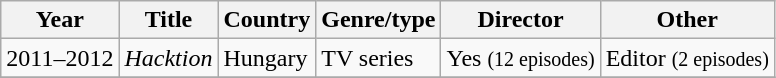<table class="wikitable sortable">
<tr>
<th>Year</th>
<th>Title</th>
<th>Country</th>
<th>Genre/type</th>
<th>Director</th>
<th>Other</th>
</tr>
<tr>
<td>2011–2012</td>
<td><em>Hacktion</em></td>
<td>Hungary</td>
<td>TV series</td>
<td>Yes <small>(12 episodes)</small></td>
<td>Editor <small>(2 episodes)</small></td>
</tr>
<tr>
</tr>
</table>
